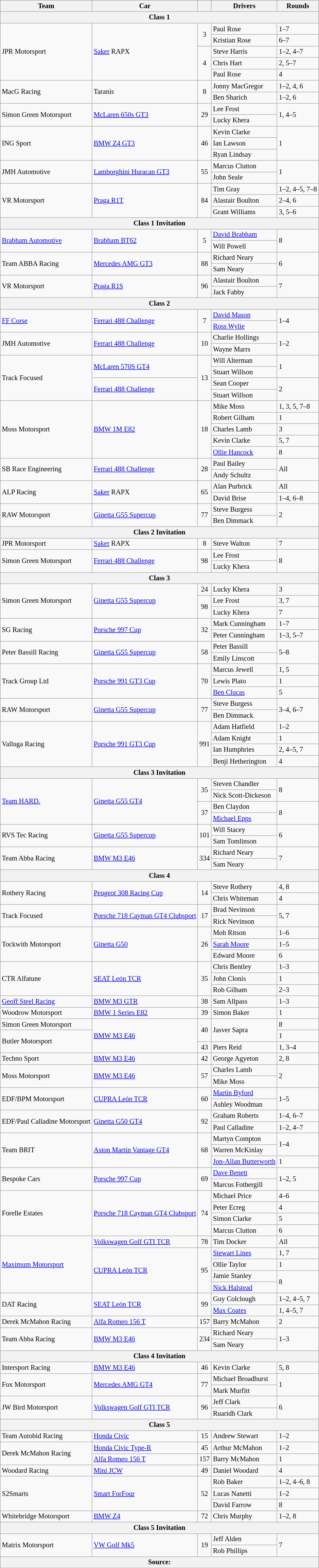<table class="wikitable" style="font-size: 85%">
<tr>
<th>Team</th>
<th>Car</th>
<th></th>
<th>Drivers</th>
<th>Rounds</th>
</tr>
<tr>
<th colspan=5>Class 1</th>
</tr>
<tr>
<td rowspan=5>JPR Motorsport</td>
<td rowspan=5><a href='#'>Saker</a> RAPX</td>
<td rowspan=2 align=center>3</td>
<td> Paul Rose</td>
<td>1–7</td>
</tr>
<tr>
<td> Kristian Rose</td>
<td>6–7</td>
</tr>
<tr>
<td rowspan=3 align=center>4</td>
<td> Steve Harris</td>
<td>1–2, 4–7</td>
</tr>
<tr>
<td> Chris Hart</td>
<td>2, 5–7</td>
</tr>
<tr>
<td> Paul Rose</td>
<td>4</td>
</tr>
<tr>
<td rowspan=2>MacG Racing</td>
<td rowspan=2>Taranis</td>
<td rowspan=2 align=center>8</td>
<td> Jonny MacGregor</td>
<td>1–2, 4, 6</td>
</tr>
<tr>
<td> Ben Sharich</td>
<td>1–2, 6</td>
</tr>
<tr>
<td rowspan=2>Simon Green Motorsport</td>
<td rowspan=2><a href='#'>McLaren 650s GT3</a></td>
<td rowspan=2 align=center>29</td>
<td> Lee Frost</td>
<td rowspan=2>1, 4–5</td>
</tr>
<tr>
<td> Lucky Khera</td>
</tr>
<tr>
<td rowspan=3>ING Sport</td>
<td rowspan=3><a href='#'>BMW Z4 GT3</a></td>
<td rowspan=3 align=center>46</td>
<td> Kevin Clarke</td>
<td rowspan=3>1</td>
</tr>
<tr>
<td> Ian Lawson</td>
</tr>
<tr>
<td> Ryan Lindsay</td>
</tr>
<tr>
<td rowspan=2>JMH Automotive</td>
<td rowspan=2><a href='#'>Lamborghini Huracan GT3</a></td>
<td rowspan=2 align=center>55</td>
<td> Marcus Clutton</td>
<td rowspan=2>1</td>
</tr>
<tr>
<td> John Seale</td>
</tr>
<tr>
<td rowspan=3>VR Motorsport</td>
<td rowspan=3><a href='#'>Praga R1T</a></td>
<td rowspan=3 align=center>84</td>
<td> Tim Gray</td>
<td>1–2, 4–5, 7–8</td>
</tr>
<tr>
<td> Alastair Boulton</td>
<td>2–4, 6</td>
</tr>
<tr>
<td> Grant Williams</td>
<td>3, 5–6</td>
</tr>
<tr>
<th colspan=5>Class 1 Invitation</th>
</tr>
<tr>
<td rowspan=2><a href='#'>Brabham Automotive</a></td>
<td rowspan=2><a href='#'>Brabham BT62</a></td>
<td rowspan=2 align=center>5</td>
<td> <a href='#'>David Brabham</a></td>
<td rowspan=2>8</td>
</tr>
<tr>
<td> Will Powell</td>
</tr>
<tr>
<td rowspan=2>Team ABBA Racing</td>
<td rowspan=2><a href='#'>Mercedes AMG GT3</a></td>
<td rowspan=2 align=center>88</td>
<td> Richard Neary</td>
<td rowspan=2>6</td>
</tr>
<tr>
<td> Sam Neary</td>
</tr>
<tr>
<td rowspan=2>VR Motorsport</td>
<td rowspan=2><a href='#'>Praga R1S</a></td>
<td rowspan=2 align=center>96</td>
<td> Alastair Boulton</td>
<td rowspan=2>7</td>
</tr>
<tr>
<td> Jack Fabby</td>
</tr>
<tr>
<th colspan=5>Class 2</th>
</tr>
<tr>
<td rowspan=2><a href='#'>FF Corse</a></td>
<td rowspan=2><a href='#'>Ferrari 488 Challenge</a></td>
<td rowspan=2 align=center>7</td>
<td> <a href='#'>David Mason</a></td>
<td rowspan=2>1–4</td>
</tr>
<tr>
<td> <a href='#'>Ross Wylie</a></td>
</tr>
<tr>
<td rowspan=2>JMH Automotive</td>
<td rowspan=2><a href='#'>Ferrari 488 Challenge</a></td>
<td rowspan=2 align=center>10</td>
<td> Charlie Hollings</td>
<td rowspan=2>1–2</td>
</tr>
<tr>
<td> Wayne Marrs</td>
</tr>
<tr>
<td rowspan=4>Track Focused</td>
<td rowspan=2><a href='#'>McLaren 570S GT4</a></td>
<td rowspan=4 align=center>13</td>
<td> Will Alterman</td>
<td rowspan=2>1</td>
</tr>
<tr>
<td> Stuart Willson</td>
</tr>
<tr>
<td rowspan=2><a href='#'>Ferrari 488 Challenge</a></td>
<td> Sean Cooper</td>
<td rowspan=2>2</td>
</tr>
<tr>
<td> Stuart Willson</td>
</tr>
<tr>
<td rowspan=5>Moss Motorsport</td>
<td rowspan=5><a href='#'>BMW 1M E82</a></td>
<td rowspan=5 align=center>18</td>
<td> Mike Moss</td>
<td>1, 3, 5, 7–8</td>
</tr>
<tr>
<td> Robert Gilham</td>
<td>1</td>
</tr>
<tr>
<td> Charles Lamb</td>
<td>3</td>
</tr>
<tr>
<td> Kevin Clarke</td>
<td>5, 7</td>
</tr>
<tr>
<td> <a href='#'>Ollie Hancock</a></td>
<td>8</td>
</tr>
<tr>
<td rowspan=2>SB Race Engineering</td>
<td rowspan=2><a href='#'>Ferrari 488 Challenge</a></td>
<td rowspan=2 align=center>28</td>
<td> Paul Bailey</td>
<td rowspan=2>All</td>
</tr>
<tr>
<td> Andy Schultz</td>
</tr>
<tr>
<td rowspan=2>ALP Racing</td>
<td rowspan=2><a href='#'>Saker</a> RAPX</td>
<td rowspan=2 align=center>65</td>
<td> Alan Purbrick</td>
<td>All</td>
</tr>
<tr>
<td> David Brise</td>
<td>1–4, 6–8</td>
</tr>
<tr>
<td rowspan=2>RAW Motorsport</td>
<td rowspan=2><a href='#'>Ginetta G55 Supercup</a></td>
<td rowspan=2 align=center>77</td>
<td> Steve Burgess</td>
<td rowspan=2>2</td>
</tr>
<tr>
<td> Ben Dimmack</td>
</tr>
<tr>
<th colspan=5>Class 2 Invitation</th>
</tr>
<tr>
<td>JPR Motorsport</td>
<td><a href='#'>Saker</a> RAPX</td>
<td align=center>8</td>
<td> Steve Walton</td>
<td>7</td>
</tr>
<tr>
<td rowspan=2>Simon Green Motorsport</td>
<td rowspan=2><a href='#'>Ferrari 488 Challenge</a></td>
<td rowspan=2 align=center>98</td>
<td> Lee Frost</td>
<td rowspan=2>8</td>
</tr>
<tr>
<td> Lucky Khera</td>
</tr>
<tr>
<th colspan=5>Class 3</th>
</tr>
<tr>
<td rowspan=3>Simon Green Motorsport</td>
<td rowspan=3><a href='#'>Ginetta G55 Supercup</a></td>
<td align=center>24</td>
<td> Lucky Khera</td>
<td>3</td>
</tr>
<tr>
<td rowspan=2 align=center>98</td>
<td> Lee Frost</td>
<td>3, 7</td>
</tr>
<tr>
<td> Lucky Khera</td>
<td>7</td>
</tr>
<tr>
<td rowspan=2>SG Racing</td>
<td rowspan=2><a href='#'>Porsche 997 Cup</a></td>
<td rowspan=2 align=center>32</td>
<td> Mark Cunningham</td>
<td>1–7</td>
</tr>
<tr>
<td> Peter Cunningham</td>
<td>1–3, 5–7</td>
</tr>
<tr>
<td rowspan=2>Peter Bassill Racing</td>
<td rowspan=2><a href='#'>Ginetta G55 Supercup</a></td>
<td rowspan=2 align=center>58</td>
<td> Peter Bassill</td>
<td rowspan=2>5–8</td>
</tr>
<tr>
<td> Emily Linscott</td>
</tr>
<tr>
<td rowspan=3>Track Group Ltd</td>
<td rowspan=3><a href='#'>Porsche 991 GT3 Cup</a></td>
<td rowspan=3 align=center>70</td>
<td> Marcus Jewell</td>
<td>1, 5</td>
</tr>
<tr>
<td> Lewis Plato</td>
<td>1</td>
</tr>
<tr>
<td> <a href='#'>Ben Clucas</a></td>
<td>5</td>
</tr>
<tr>
<td rowspan=2>RAW Motorsport</td>
<td rowspan=2><a href='#'>Ginetta G55 Supercup</a></td>
<td rowspan=2 align=center>77</td>
<td> Steve Burgess</td>
<td rowspan=2>3–4, 6–7</td>
</tr>
<tr>
<td> Ben Dimmack</td>
</tr>
<tr>
<td rowspan=4>Valluga Racing</td>
<td rowspan=4><a href='#'>Porsche 991 GT3 Cup</a></td>
<td rowspan=4 align=center>991</td>
<td> Adam Hatfield</td>
<td>1–2</td>
</tr>
<tr>
<td> Adam Knight</td>
<td>1</td>
</tr>
<tr>
<td> Ian Humphries</td>
<td>2, 4–5, 7</td>
</tr>
<tr>
<td> Benji Hetherington</td>
<td>4</td>
</tr>
<tr>
<th colspan=5>Class 3 Invitation</th>
</tr>
<tr>
<td rowspan=4><a href='#'>Team HARD.</a></td>
<td rowspan=4><a href='#'>Ginetta G55 GT4</a></td>
<td rowspan=2 align=center>35</td>
<td> Steven Chandler</td>
<td rowspan=2>8</td>
</tr>
<tr>
<td> Nick Scott-Dickeson</td>
</tr>
<tr>
<td rowspan=2 align=center>37</td>
<td> Ben Claydon</td>
<td rowspan=2>8</td>
</tr>
<tr>
<td> <a href='#'>Michael Epps</a></td>
</tr>
<tr>
<td rowspan=2>RVS Tec Racing</td>
<td rowspan=2><a href='#'>Ginetta G55 Supercup</a></td>
<td rowspan=2 align=center>101</td>
<td> Will Stacey</td>
<td rowspan=2>6</td>
</tr>
<tr>
<td> Sam Tomlinson</td>
</tr>
<tr>
<td rowspan=2>Team Abba Racing</td>
<td rowspan=2><a href='#'>BMW M3 E46</a></td>
<td rowspan=2 align=center>334</td>
<td> Richard Neary</td>
<td rowspan=2>7</td>
</tr>
<tr>
<td> Sam Neary</td>
</tr>
<tr>
<th colspan=5>Class 4</th>
</tr>
<tr>
<td rowspan=2>Rothery Racing</td>
<td rowspan=2><a href='#'>Peugeot 308 Racing Cup</a></td>
<td rowspan=2 align=center>14</td>
<td> Steve Rothery</td>
<td>4, 8</td>
</tr>
<tr>
<td> Chris Whiteman</td>
<td>4</td>
</tr>
<tr>
<td rowspan=2>Track Focused</td>
<td rowspan=2><a href='#'>Porsche 718 Cayman GT4 Clubsport</a></td>
<td rowspan=2 align=center>17</td>
<td> Brad Nevinson</td>
<td rowspan=2>5, 7</td>
</tr>
<tr>
<td> Rick Nevinson</td>
</tr>
<tr>
<td rowspan=3>Tockwith Motorsport</td>
<td rowspan=3><a href='#'>Ginetta G50</a></td>
<td rowspan=3 align=center>26</td>
<td> Moh Ritson</td>
<td>1–6</td>
</tr>
<tr>
<td> <a href='#'>Sarah Moore</a></td>
<td>1–5</td>
</tr>
<tr>
<td> Edward Moore</td>
<td>6</td>
</tr>
<tr>
<td rowspan=3>CTR Alfatune</td>
<td rowspan=3><a href='#'>SEAT León TCR</a></td>
<td rowspan=3 align=center>35</td>
<td> Chris Bentley</td>
<td>1–3</td>
</tr>
<tr>
<td> John Clonis</td>
<td>1</td>
</tr>
<tr>
<td> Rob Gilham</td>
<td>2–3</td>
</tr>
<tr>
<td><a href='#'>Geoff Steel Racing</a></td>
<td><a href='#'>BMW M3 GTR</a></td>
<td align=center>38</td>
<td> Sam Allpass</td>
<td>1–3</td>
</tr>
<tr>
<td>Woodrow Motorsport</td>
<td><a href='#'>BMW 1 Series E82</a></td>
<td align=center>39</td>
<td> Simon Baker</td>
<td>1</td>
</tr>
<tr>
<td>Simon Green Motorsport</td>
<td rowspan=3><a href='#'>BMW M3 E46</a></td>
<td rowspan=2 align=center>40</td>
<td rowspan=2> Jasver Sapra</td>
<td>8</td>
</tr>
<tr>
<td rowspan=2>Butler Motorsport</td>
<td>1</td>
</tr>
<tr>
<td align=center>43</td>
<td> Piers Reid</td>
<td>1, 3–4</td>
</tr>
<tr>
<td>Techno Sport</td>
<td><a href='#'>BMW M3 E46</a></td>
<td align=center>42</td>
<td> George Agyeton</td>
<td>2, 8</td>
</tr>
<tr>
<td rowspan=2>Moss Motorsport</td>
<td rowspan=2><a href='#'>BMW M3 E46</a></td>
<td rowspan=2 align=center>57</td>
<td> Charles Lamb</td>
<td rowspan=2>2</td>
</tr>
<tr>
<td> Mike Moss</td>
</tr>
<tr>
<td rowspan=2>EDF/BPM Motorsport</td>
<td rowspan=2><a href='#'>CUPRA León TCR</a></td>
<td rowspan=2 align=center>60</td>
<td> <a href='#'>Martin Byford</a></td>
<td rowspan=2>1–5</td>
</tr>
<tr>
<td> Ashley Woodman</td>
</tr>
<tr>
<td rowspan=2>EDF/Paul Calladine Motorsport</td>
<td rowspan=2><a href='#'>Ginetta G50 GT4</a></td>
<td rowspan=2 align=center>92</td>
<td> Graham Roberts</td>
<td>1–4, 6–7</td>
</tr>
<tr>
<td> Paul Calladine</td>
<td>1–2, 4–7</td>
</tr>
<tr>
<td rowspan=3>Team BRIT</td>
<td rowspan=3><a href='#'>Aston Martin Vantage GT4</a></td>
<td rowspan=3 align=center>68</td>
<td> Martyn Compton</td>
<td rowspan=2>1–4</td>
</tr>
<tr>
<td> Warren McKinlay</td>
</tr>
<tr>
<td> <a href='#'>Jon-Allan Butterworth</a></td>
<td>1</td>
</tr>
<tr>
<td rowspan=2>Bespoke Cars</td>
<td rowspan=2><a href='#'>Porsche 997 Cup</a></td>
<td rowspan=2 align=center>69</td>
<td> <a href='#'>Dave Benett</a></td>
<td rowspan=2>1–2, 5</td>
</tr>
<tr>
<td> Marcus Fothergill</td>
</tr>
<tr>
<td rowspan=4>Forelle Estates</td>
<td rowspan=4><a href='#'>Porsche 718 Cayman GT4 Clubsport</a></td>
<td rowspan=4 align=center>74</td>
<td> Michael Price</td>
<td>4–6</td>
</tr>
<tr>
<td> Peter Ecreg</td>
<td>4</td>
</tr>
<tr>
<td> Simon Clarke</td>
<td>5</td>
</tr>
<tr>
<td> Marcus Clutton</td>
<td>6</td>
</tr>
<tr>
<td rowspan=5><a href='#'>Maximum Motorsport</a></td>
<td><a href='#'>Volkswagen Golf GTI TCR</a></td>
<td align=center>78</td>
<td> Tim Docker</td>
<td>All</td>
</tr>
<tr>
<td rowspan=4><a href='#'>CUPRA León TCR</a></td>
<td rowspan=4 align=center>95</td>
<td> <a href='#'>Stewart Lines</a></td>
<td>1, 7</td>
</tr>
<tr>
<td> Ollie Taylor</td>
<td>1</td>
</tr>
<tr>
<td> Jamie Stanley</td>
<td rowspan=2>8</td>
</tr>
<tr>
<td> <a href='#'>Nick Halstead</a></td>
</tr>
<tr>
<td rowspan=2>DAT Racing</td>
<td rowspan=2><a href='#'>SEAT León TCR</a></td>
<td rowspan=2 align=center>99</td>
<td> Guy Colclough</td>
<td>1–2, 4–5, 7</td>
</tr>
<tr>
<td> <a href='#'>Max Coates</a></td>
<td>1, 4–5, 7</td>
</tr>
<tr>
<td>Derek McMahon Racing</td>
<td><a href='#'>Alfa Romeo 156 T</a></td>
<td align=center>157</td>
<td> Barry McMahon</td>
<td>2</td>
</tr>
<tr>
<td rowspan=2>Team Abba Racing</td>
<td rowspan=2><a href='#'>BMW M3 E46</a></td>
<td rowspan=2 align=center>234</td>
<td> Richard Neary</td>
<td rowspan=2>1–3</td>
</tr>
<tr>
<td> Sam Neary</td>
</tr>
<tr>
<th colspan=5>Class 4 Invitation</th>
</tr>
<tr>
<td>Intersport Racing</td>
<td><a href='#'>BMW M3 E46</a></td>
<td align=center>46</td>
<td> Kevin Clarke</td>
<td>5, 8</td>
</tr>
<tr>
<td rowspan=2>Fox Motorsport</td>
<td rowspan=2><a href='#'>Mercedes AMG GT4</a></td>
<td rowspan=2 align=center>77</td>
<td> Michael Broadhurst</td>
<td rowspan=2>1</td>
</tr>
<tr>
<td> Mark Murfitt</td>
</tr>
<tr>
<td rowspan=2>JW Bird Motorsport</td>
<td rowspan=2><a href='#'>Volkswagen Golf GTI TCR</a></td>
<td rowspan=2 align=center>96</td>
<td> Jeff Clark</td>
<td rowspan=2>6</td>
</tr>
<tr>
<td> Ruaridh Clark</td>
</tr>
<tr>
<th colspan=5>Class 5</th>
</tr>
<tr>
<td>Team Autobid Racing</td>
<td><a href='#'>Honda Civic</a></td>
<td align=center>15</td>
<td> Andrew Stewart</td>
<td>1–2</td>
</tr>
<tr>
<td rowspan=2>Derek McMahon Racing</td>
<td><a href='#'>Honda Civic Type-R</a></td>
<td align=center>45</td>
<td> Arthur McMahon</td>
<td>1–2</td>
</tr>
<tr>
<td><a href='#'>Alfa Romeo 156 T</a></td>
<td align=center>157</td>
<td> Barry McMahon</td>
<td>1</td>
</tr>
<tr>
<td>Woodard Racing</td>
<td><a href='#'>Mini JCW</a></td>
<td align=center>49</td>
<td> Daniel Woodard</td>
<td>4</td>
</tr>
<tr>
<td rowspan=3>S2Smarts</td>
<td rowspan=3><a href='#'>Smart ForFour</a></td>
<td rowspan=3 align=center>52</td>
<td> Rob Baker</td>
<td>1–2, 4–6, 8</td>
</tr>
<tr>
<td> Lucas Nanetti</td>
<td>1–2</td>
</tr>
<tr>
<td> David Farrow</td>
<td>8</td>
</tr>
<tr>
<td>Whitebridge Motorsport</td>
<td><a href='#'>BMW Z4</a></td>
<td align=center>72</td>
<td> Chris Murphy</td>
<td>1–2, 8</td>
</tr>
<tr>
<th colspan=5>Class 5 Invitation</th>
</tr>
<tr>
<td rowspan=2>Matrix Motorsport</td>
<td rowspan=2><a href='#'>VW Golf Mk5</a></td>
<td rowspan=2 align=center>19</td>
<td> Jeff Alden</td>
<td rowspan=2>7</td>
</tr>
<tr>
<td> Rob Phillips</td>
</tr>
<tr>
<th colspan=5>Source:</th>
</tr>
<tr>
</tr>
</table>
